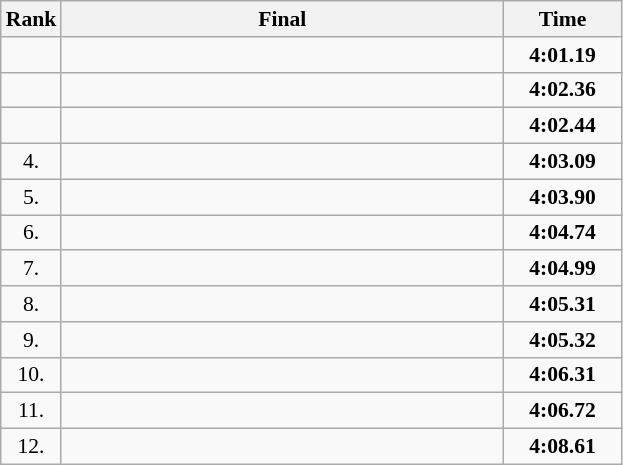<table class="wikitable" style="border-collapse: collapse; font-size: 90%;">
<tr>
<th>Rank</th>
<th style="width: 20em">Final</th>
<th style="width: 5em">Time</th>
</tr>
<tr>
<td align="center"></td>
<td></td>
<td align="center"><strong>4:01.19</strong></td>
</tr>
<tr>
<td align="center"></td>
<td></td>
<td align="center"><strong>4:02.36</strong></td>
</tr>
<tr>
<td align="center"></td>
<td></td>
<td align="center"><strong>4:02.44</strong></td>
</tr>
<tr>
<td align="center">4.</td>
<td></td>
<td align="center"><strong>4:03.09</strong></td>
</tr>
<tr>
<td align="center">5.</td>
<td></td>
<td align="center"><strong>4:03.90</strong></td>
</tr>
<tr>
<td align="center">6.</td>
<td></td>
<td align="center"><strong>4:04.74</strong></td>
</tr>
<tr>
<td align="center">7.</td>
<td></td>
<td align="center"><strong>4:04.99</strong></td>
</tr>
<tr>
<td align="center">8.</td>
<td></td>
<td align="center"><strong>4:05.31</strong></td>
</tr>
<tr>
<td align="center">9.</td>
<td></td>
<td align="center"><strong>4:05.32</strong></td>
</tr>
<tr>
<td align="center">10.</td>
<td></td>
<td align="center"><strong>4:06.31</strong></td>
</tr>
<tr>
<td align="center">11.</td>
<td></td>
<td align="center"><strong>4:06.72</strong></td>
</tr>
<tr>
<td align="center">12.</td>
<td></td>
<td align="center"><strong>4:08.61</strong></td>
</tr>
</table>
